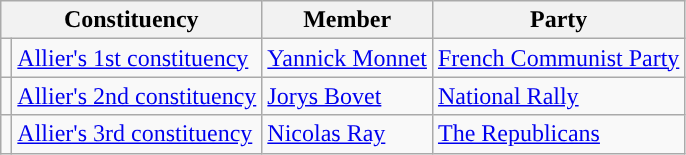<table class="wikitable">
<tr>
<th colspan="2">Constituency</th>
<th>Member</th>
<th>Party</th>
</tr>
<tr>
<td style="background-color: "></td>
<td><a href='#'>Allier's 1st constituency</a></td>
<td><a href='#'>Yannick Monnet</a></td>
<td><a href='#'>French Communist Party</a></td>
</tr>
<tr>
<td style="background-color: "></td>
<td><a href='#'>Allier's 2nd constituency</a></td>
<td><a href='#'>Jorys Bovet</a></td>
<td><a href='#'>National Rally</a></td>
</tr>
<tr>
<td style="background-color: "></td>
<td><a href='#'>Allier's 3rd constituency</a></td>
<td><a href='#'>Nicolas Ray</a></td>
<td><a href='#'>The Republicans</a></td>
</tr>
</table>
